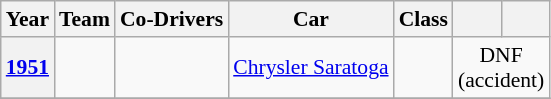<table class="wikitable" style="text-align:center; font-size:90%">
<tr>
<th>Year</th>
<th>Team</th>
<th>Co-Drivers</th>
<th>Car</th>
<th>Class</th>
<th></th>
<th></th>
</tr>
<tr>
<th><a href='#'>1951</a></th>
<td align="left"></td>
<td align="left"></td>
<td align="left"><a href='#'>Chrysler Saratoga</a></td>
<td></td>
<td colspan=2>DNF<br>(accident)</td>
</tr>
<tr>
</tr>
</table>
